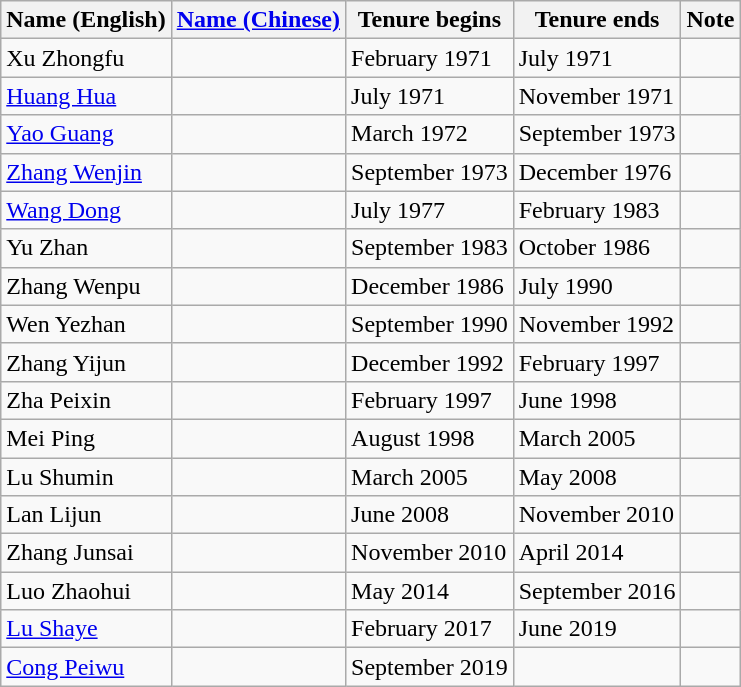<table class="wikitable">
<tr>
<th>Name (English)</th>
<th><a href='#'>Name (Chinese)</a></th>
<th>Tenure begins</th>
<th>Tenure ends</th>
<th>Note</th>
</tr>
<tr>
<td>Xu Zhongfu</td>
<td></td>
<td>February 1971</td>
<td>July 1971</td>
<td></td>
</tr>
<tr>
<td><a href='#'>Huang Hua</a></td>
<td></td>
<td>July 1971</td>
<td>November 1971</td>
<td></td>
</tr>
<tr>
<td><a href='#'>Yao Guang</a></td>
<td></td>
<td>March 1972</td>
<td>September 1973</td>
<td></td>
</tr>
<tr>
<td><a href='#'>Zhang Wenjin</a></td>
<td></td>
<td>September 1973</td>
<td>December 1976</td>
<td></td>
</tr>
<tr>
<td><a href='#'>Wang Dong</a></td>
<td></td>
<td>July 1977</td>
<td>February 1983</td>
<td></td>
</tr>
<tr>
<td>Yu Zhan</td>
<td></td>
<td>September 1983</td>
<td>October 1986</td>
<td></td>
</tr>
<tr>
<td>Zhang Wenpu</td>
<td></td>
<td>December 1986</td>
<td>July 1990</td>
<td></td>
</tr>
<tr>
<td>Wen Yezhan</td>
<td></td>
<td>September 1990</td>
<td>November 1992</td>
<td></td>
</tr>
<tr>
<td>Zhang Yijun</td>
<td></td>
<td>December 1992</td>
<td>February 1997</td>
<td></td>
</tr>
<tr>
<td>Zha Peixin</td>
<td></td>
<td>February 1997</td>
<td>June 1998</td>
<td></td>
</tr>
<tr>
<td>Mei Ping</td>
<td></td>
<td>August 1998</td>
<td>March 2005</td>
<td></td>
</tr>
<tr>
<td>Lu Shumin</td>
<td></td>
<td>March 2005</td>
<td>May 2008</td>
<td></td>
</tr>
<tr>
<td>Lan Lijun</td>
<td></td>
<td>June 2008</td>
<td>November 2010</td>
<td></td>
</tr>
<tr>
<td>Zhang Junsai</td>
<td></td>
<td>November 2010</td>
<td>April 2014</td>
<td></td>
</tr>
<tr>
<td>Luo Zhaohui</td>
<td></td>
<td>May 2014</td>
<td>September 2016</td>
<td></td>
</tr>
<tr>
<td><a href='#'>Lu Shaye</a></td>
<td></td>
<td>February 2017</td>
<td>June 2019</td>
<td></td>
</tr>
<tr>
<td><a href='#'>Cong Peiwu</a></td>
<td></td>
<td>September 2019</td>
<td></td>
<td></td>
</tr>
</table>
